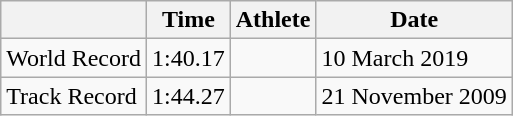<table class="wikitable">
<tr>
<th></th>
<th>Time</th>
<th>Athlete</th>
<th>Date</th>
</tr>
<tr>
<td>World Record</td>
<td>1:40.17</td>
<td></td>
<td>10 March 2019</td>
</tr>
<tr>
<td>Track Record</td>
<td>1:44.27</td>
<td></td>
<td>21 November 2009</td>
</tr>
</table>
